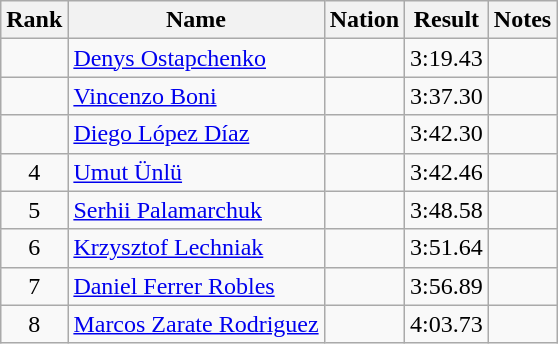<table class="wikitable sortable" style="text-align:center">
<tr>
<th>Rank</th>
<th>Name</th>
<th>Nation</th>
<th>Result</th>
<th>Notes</th>
</tr>
<tr>
<td></td>
<td align="left"><a href='#'>Denys Ostapchenko</a></td>
<td align=left></td>
<td>3:19.43</td>
<td></td>
</tr>
<tr>
<td></td>
<td align="left"><a href='#'>Vincenzo Boni</a></td>
<td align=left></td>
<td>3:37.30</td>
<td></td>
</tr>
<tr>
<td></td>
<td align="left"><a href='#'>Diego López Díaz</a></td>
<td align=left></td>
<td>3:42.30</td>
<td></td>
</tr>
<tr>
<td>4</td>
<td align="left"><a href='#'>Umut Ünlü</a></td>
<td align=left></td>
<td>3:42.46</td>
<td></td>
</tr>
<tr>
<td>5</td>
<td align="left"><a href='#'>Serhii Palamarchuk</a></td>
<td align=left></td>
<td>3:48.58</td>
<td></td>
</tr>
<tr>
<td>6</td>
<td align="left"><a href='#'>Krzysztof Lechniak</a></td>
<td align=left></td>
<td>3:51.64</td>
<td></td>
</tr>
<tr>
<td>7</td>
<td align="left"><a href='#'>Daniel Ferrer Robles</a></td>
<td align=left></td>
<td>3:56.89</td>
<td></td>
</tr>
<tr>
<td>8</td>
<td align="left"><a href='#'>Marcos Zarate Rodriguez</a></td>
<td align=left></td>
<td>4:03.73</td>
<td></td>
</tr>
</table>
